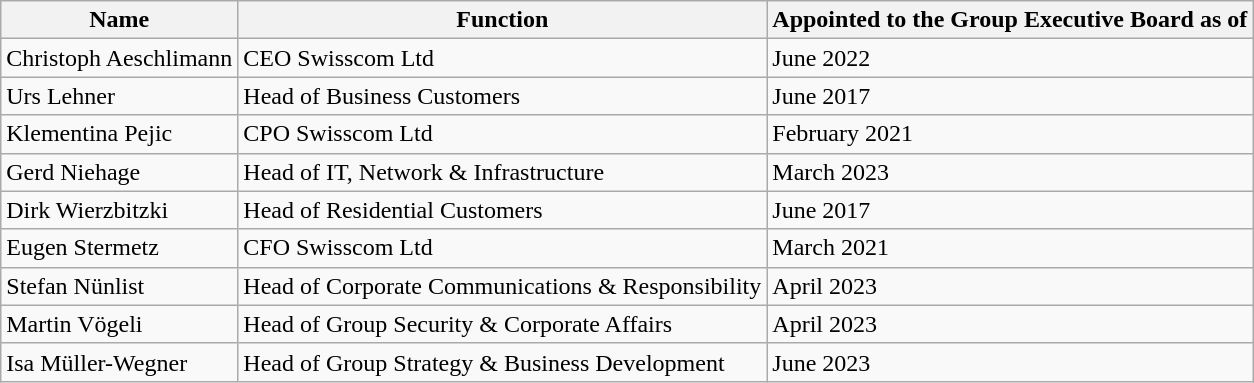<table class="wikitable">
<tr>
<th>Name</th>
<th>Function</th>
<th>Appointed to the Group Executive Board as of</th>
</tr>
<tr>
<td>Christoph Aeschlimann</td>
<td>CEO Swisscom Ltd</td>
<td>June 2022</td>
</tr>
<tr>
<td>Urs Lehner</td>
<td>Head of Business Customers</td>
<td>June 2017</td>
</tr>
<tr>
<td>Klementina Pejic</td>
<td>CPO Swisscom Ltd</td>
<td>February 2021</td>
</tr>
<tr>
<td>Gerd Niehage</td>
<td>Head of IT, Network & Infrastructure</td>
<td>March 2023</td>
</tr>
<tr>
<td>Dirk Wierzbitzki</td>
<td>Head of Residential Customers</td>
<td>June 2017</td>
</tr>
<tr>
<td>Eugen Stermetz</td>
<td>CFO Swisscom Ltd</td>
<td>March 2021</td>
</tr>
<tr>
<td>Stefan Nünlist</td>
<td>Head of Corporate Communications & Responsibility</td>
<td>April 2023</td>
</tr>
<tr>
<td>Martin Vögeli</td>
<td>Head of Group Security & Corporate Affairs</td>
<td>April 2023</td>
</tr>
<tr>
<td>Isa Müller-Wegner</td>
<td>Head of Group Strategy & Business Development</td>
<td>June 2023</td>
</tr>
</table>
